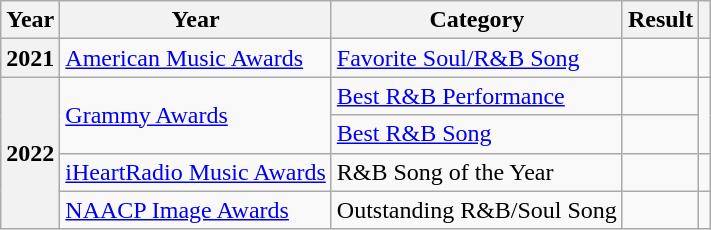<table class="wikitable plainrowheaders">
<tr>
<th scope="col">Year</th>
<th scope="col">Year</th>
<th scope="col">Category</th>
<th scope="col">Result</th>
<th scope="col"></th>
</tr>
<tr>
<th scope="row">2021</th>
<td><a href='#'>American Music Awards</a></td>
<td><a href='#'>Favorite Soul/R&B Song</a></td>
<td></td>
<td></td>
</tr>
<tr>
<th scope="row" rowspan="4">2022</th>
<td rowspan="2"><a href='#'>Grammy Awards</a></td>
<td><a href='#'>Best R&B Performance</a></td>
<td></td>
<td rowspan="2"></td>
</tr>
<tr>
<td><a href='#'>Best R&B Song</a></td>
<td></td>
</tr>
<tr>
<td><a href='#'>iHeartRadio Music Awards</a></td>
<td>R&B Song of the Year</td>
<td></td>
<td></td>
</tr>
<tr>
<td><a href='#'>NAACP Image Awards</a></td>
<td>Outstanding R&B/Soul Song</td>
<td></td>
<td></td>
</tr>
</table>
